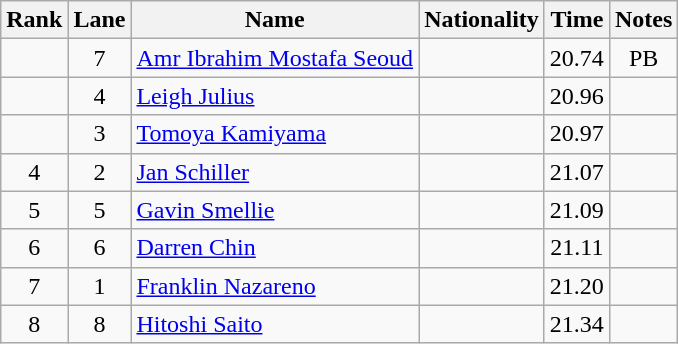<table class="wikitable sortable" style="text-align:center">
<tr>
<th>Rank</th>
<th>Lane</th>
<th>Name</th>
<th>Nationality</th>
<th>Time</th>
<th>Notes</th>
</tr>
<tr>
<td></td>
<td>7</td>
<td align=left><a href='#'>Amr Ibrahim Mostafa Seoud</a></td>
<td align=left></td>
<td>20.74</td>
<td>PB</td>
</tr>
<tr>
<td></td>
<td>4</td>
<td align=left><a href='#'>Leigh Julius</a></td>
<td align=left></td>
<td>20.96</td>
<td></td>
</tr>
<tr>
<td></td>
<td>3</td>
<td align=left><a href='#'>Tomoya Kamiyama</a></td>
<td align=left></td>
<td>20.97</td>
<td></td>
</tr>
<tr>
<td>4</td>
<td>2</td>
<td align=left><a href='#'>Jan Schiller</a></td>
<td align=left></td>
<td>21.07</td>
<td></td>
</tr>
<tr>
<td>5</td>
<td>5</td>
<td align=left><a href='#'>Gavin Smellie</a></td>
<td align=left></td>
<td>21.09</td>
<td></td>
</tr>
<tr>
<td>6</td>
<td>6</td>
<td align=left><a href='#'>Darren Chin</a></td>
<td align=left></td>
<td>21.11</td>
<td></td>
</tr>
<tr>
<td>7</td>
<td>1</td>
<td align=left><a href='#'>Franklin Nazareno</a></td>
<td align=left></td>
<td>21.20</td>
<td></td>
</tr>
<tr>
<td>8</td>
<td>8</td>
<td align=left><a href='#'>Hitoshi Saito</a></td>
<td align=left></td>
<td>21.34</td>
<td></td>
</tr>
</table>
